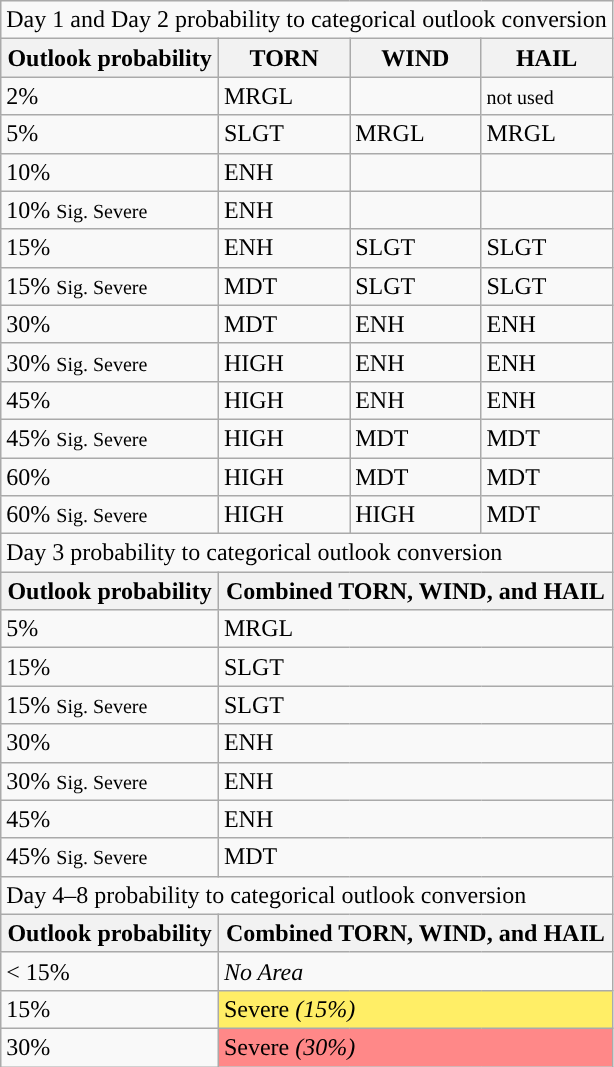<table class="wikitable">
<tr>
<td colspan="4">Day 1 and Day 2 probability to categorical outlook conversion</td>
</tr>
<tr>
<th scope="col">Outlook probability</th>
<th scope="col">TORN</th>
<th scope="col">WIND</th>
<th scope="col">HAIL</th>
</tr>
<tr>
<td>2%</td>
<td scope="row" style="background:008000”">MRGL</td>
<td></td>
<td><small>not used</small></td>
</tr>
<tr>
<td>5%</td>
<td scope="row" style="background:ffff00;">SLGT</td>
<td scope="row" style="background:008000;">MRGL</td>
<td scope="row" style="background:008000;">MRGL</td>
</tr>
<tr>
<td>10%</td>
<td scope="row" style="background:ffa500;">ENH</td>
<td></td>
<td></td>
</tr>
<tr>
<td>10% <small>Sig. Severe</small></td>
<td scope="row" style="background:ffa500;">ENH</td>
<td></td>
<td></td>
</tr>
<tr>
<td>15%</td>
<td scope="row" style="background:ffa500;">ENH</td>
<td scope="row" style="background:ffff00;">SLGT</td>
<td scope="row" style="background:ffff00;">SLGT</td>
</tr>
<tr>
<td>15% <small>Sig. Severe</small></td>
<td scope="row" style="background:ff0000;">MDT</td>
<td scope="row" style="background:ffff00;">SLGT</td>
<td scope="row" style="background:ffff00;">SLGT</td>
</tr>
<tr>
<td>30%</td>
<td scope="row" style="background:ff0000;">MDT</td>
<td scope="row" style="background:ffa500;">ENH</td>
<td scope="row" style="background:ffa500;">ENH</td>
</tr>
<tr>
<td>30% <small>Sig. Severe</small></td>
<td scope="row" style="background:ff00ff;">HIGH</td>
<td scope="row" style="background:ffa500;">ENH</td>
<td scope="row" style="background:ffa500;">ENH</td>
</tr>
<tr>
<td>45%</td>
<td scope="row" style="background:ff00ff;">HIGH</td>
<td scope="row" style="background:ffa500;">ENH</td>
<td scope="row" style="background:ffa500;">ENH</td>
</tr>
<tr>
<td>45% <small>Sig. Severe</small></td>
<td scope="row" style="background:ff00ff;">HIGH</td>
<td scope="row" style="background:ff0000;">MDT</td>
<td scope="row" style="background:ff0000;">MDT</td>
</tr>
<tr>
<td>60%</td>
<td scope="row" style="background:ff00ff;">HIGH</td>
<td scope="row" style="background:ff0000;">MDT</td>
<td scope="row" style="background:ff0000;">MDT</td>
</tr>
<tr>
<td>60% <small>Sig. Severe</small></td>
<td scope="row" style="background:ff00ff;">HIGH</td>
<td scope="row" style="background:ff00ff;">HIGH</td>
<td scope="row" style="background:ff0000;">MDT</td>
</tr>
<tr>
<td colspan="4">Day 3 probability to categorical outlook conversion</td>
</tr>
<tr>
<th scope="col">Outlook probability</th>
<th scope="col;" colspan="3">Combined TORN, WIND, and HAIL</th>
</tr>
<tr>
<td>5%</td>
<td scope="row;" colspan="3;" style="background:008000;">MRGL</td>
</tr>
<tr>
<td>15%</td>
<td scope="row;" colspan="3;" style="background:ffff00;">SLGT</td>
</tr>
<tr>
<td>15% <small>Sig. Severe</small></td>
<td scope="row;" colspan="3;"  style="background:ffff00;">SLGT</td>
</tr>
<tr>
<td>30%</td>
<td scope="row;" colspan="3;" style="background:ffa500;">ENH</td>
</tr>
<tr>
<td>30% <small>Sig. Severe</small></td>
<td scope="row;" colspan="3;" style="background:ffa500;">ENH</td>
</tr>
<tr>
<td>45%</td>
<td scope="row;" colspan="3;" style="background:ffa500;">ENH</td>
</tr>
<tr>
<td>45% <small>Sig. Severe</small></td>
<td scope="row;" colspan="3;" style="background:ff0000;">MDT</td>
</tr>
<tr>
<td colspan="4">Day 4–8 probability to categorical outlook conversion</td>
</tr>
<tr>
<th scope="col">Outlook probability</th>
<th scope="col;" colspan="3">Combined TORN, WIND, and HAIL</th>
</tr>
<tr>
<td>< 15%</td>
<td scope="row;" colspan="3"><em>No Area</em></td>
</tr>
<tr>
<td>15%</td>
<td scope="row;" colspan="3;" style="background:#ffee66;">Severe <em>(15%)</em></td>
</tr>
<tr>
<td>30%</td>
<td scope="row;" colspan="3;" style="background:#ff8888;">Severe <em>(30%)</em></td>
</tr>
</table>
